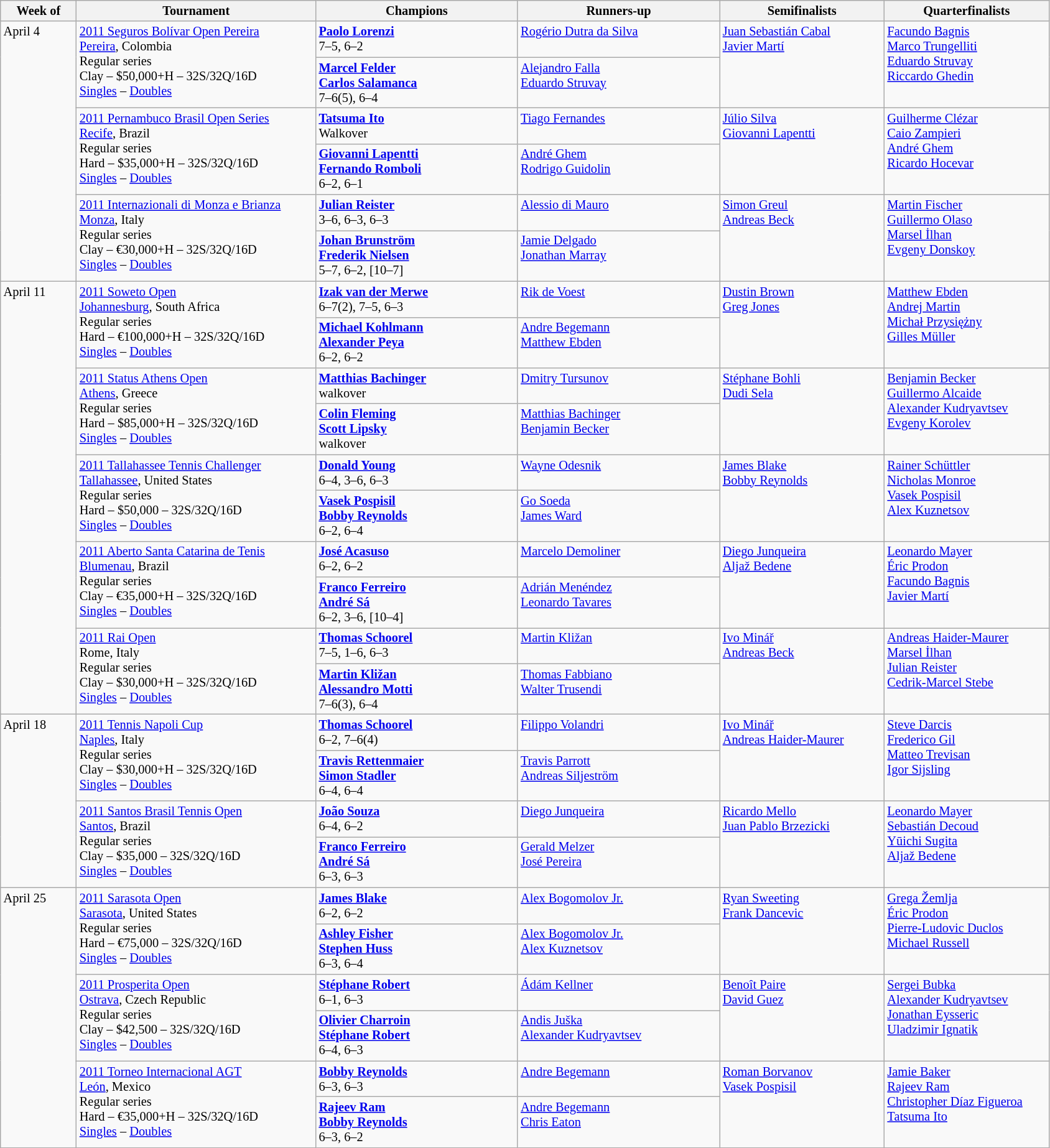<table class=wikitable style=font-size:85%>
<tr>
<th width=75>Week of</th>
<th width=250>Tournament</th>
<th width=210>Champions</th>
<th width=210>Runners-up</th>
<th width=170>Semifinalists</th>
<th width=170>Quarterfinalists</th>
</tr>
<tr valign=top>
<td rowspan=6>April 4</td>
<td rowspan=2><a href='#'>2011 Seguros Bolívar Open Pereira</a><br> <a href='#'>Pereira</a>, Colombia<br>Regular series<br>Clay – $50,000+H – 32S/32Q/16D<br><a href='#'>Singles</a> – <a href='#'>Doubles</a></td>
<td> <strong><a href='#'>Paolo Lorenzi</a></strong><br>7–5, 6–2</td>
<td> <a href='#'>Rogério Dutra da Silva</a></td>
<td rowspan=2> <a href='#'>Juan Sebastián Cabal</a><br> <a href='#'>Javier Martí</a></td>
<td rowspan=2> <a href='#'>Facundo Bagnis</a><br> <a href='#'>Marco Trungelliti</a><br> <a href='#'>Eduardo Struvay</a><br> <a href='#'>Riccardo Ghedin</a></td>
</tr>
<tr valign=top>
<td> <strong><a href='#'>Marcel Felder</a></strong><br> <strong><a href='#'>Carlos Salamanca</a></strong><br>7–6(5), 6–4</td>
<td> <a href='#'>Alejandro Falla</a><br> <a href='#'>Eduardo Struvay</a></td>
</tr>
<tr valign=top>
<td rowspan=2><a href='#'>2011 Pernambuco Brasil Open Series</a><br> <a href='#'>Recife</a>, Brazil<br>Regular series<br>Hard – $35,000+H – 32S/32Q/16D<br><a href='#'>Singles</a> – <a href='#'>Doubles</a></td>
<td> <strong><a href='#'>Tatsuma Ito</a></strong><br>Walkover</td>
<td> <a href='#'>Tiago Fernandes</a></td>
<td rowspan=2> <a href='#'>Júlio Silva</a><br> <a href='#'>Giovanni Lapentti</a></td>
<td rowspan=2> <a href='#'>Guilherme Clézar</a><br> <a href='#'>Caio Zampieri</a><br> <a href='#'>André Ghem</a><br> <a href='#'>Ricardo Hocevar</a></td>
</tr>
<tr valign=top>
<td> <strong><a href='#'>Giovanni Lapentti</a></strong><br> <strong><a href='#'>Fernando Romboli</a></strong><br>6–2, 6–1</td>
<td> <a href='#'>André Ghem</a><br> <a href='#'>Rodrigo Guidolin</a></td>
</tr>
<tr valign=top>
<td rowspan=2><a href='#'>2011 Internazionali di Monza e Brianza</a><br> <a href='#'>Monza</a>, Italy<br>Regular series<br>Clay – €30,000+H – 32S/32Q/16D<br><a href='#'>Singles</a> – <a href='#'>Doubles</a></td>
<td> <strong><a href='#'>Julian Reister</a></strong><br>3–6, 6–3, 6–3</td>
<td> <a href='#'>Alessio di Mauro</a></td>
<td rowspan=2> <a href='#'>Simon Greul</a><br> <a href='#'>Andreas Beck</a></td>
<td rowspan=2> <a href='#'>Martin Fischer</a><br> <a href='#'>Guillermo Olaso</a><br> <a href='#'>Marsel İlhan</a><br> <a href='#'>Evgeny Donskoy</a></td>
</tr>
<tr valign=top>
<td> <strong><a href='#'>Johan Brunström</a></strong><br> <strong><a href='#'>Frederik Nielsen</a></strong><br>5–7, 6–2, [10–7]</td>
<td> <a href='#'>Jamie Delgado</a><br> <a href='#'>Jonathan Marray</a></td>
</tr>
<tr valign=top>
<td rowspan=10>April 11</td>
<td rowspan=2><a href='#'>2011 Soweto Open</a><br> <a href='#'>Johannesburg</a>, South Africa<br>Regular series<br>Hard – €100,000+H – 32S/32Q/16D<br><a href='#'>Singles</a> – <a href='#'>Doubles</a></td>
<td> <strong><a href='#'>Izak van der Merwe</a></strong><br>6–7(2), 7–5, 6–3</td>
<td> <a href='#'>Rik de Voest</a></td>
<td rowspan=2> <a href='#'>Dustin Brown</a><br> <a href='#'>Greg Jones</a></td>
<td rowspan=2> <a href='#'>Matthew Ebden</a><br> <a href='#'>Andrej Martin</a><br> <a href='#'>Michał Przysiężny</a><br> <a href='#'>Gilles Müller</a></td>
</tr>
<tr valign=top>
<td> <strong><a href='#'>Michael Kohlmann</a></strong><br> <strong><a href='#'>Alexander Peya</a></strong><br>6–2, 6–2</td>
<td> <a href='#'>Andre Begemann</a><br> <a href='#'>Matthew Ebden</a></td>
</tr>
<tr valign=top>
<td rowspan=2><a href='#'>2011 Status Athens Open</a><br> <a href='#'>Athens</a>, Greece<br>Regular series<br>Hard – $85,000+H – 32S/32Q/16D<br><a href='#'>Singles</a> – <a href='#'>Doubles</a></td>
<td> <strong><a href='#'>Matthias Bachinger</a></strong><br>walkover</td>
<td> <a href='#'>Dmitry Tursunov</a></td>
<td rowspan=2> <a href='#'>Stéphane Bohli</a><br> <a href='#'>Dudi Sela</a></td>
<td rowspan=2> <a href='#'>Benjamin Becker</a><br> <a href='#'>Guillermo Alcaide</a><br> <a href='#'>Alexander Kudryavtsev</a><br> <a href='#'>Evgeny Korolev</a></td>
</tr>
<tr valign=top>
<td> <strong><a href='#'>Colin Fleming</a></strong><br> <strong><a href='#'>Scott Lipsky</a></strong><br>walkover</td>
<td> <a href='#'>Matthias Bachinger</a><br> <a href='#'>Benjamin Becker</a></td>
</tr>
<tr valign=top>
<td rowspan=2><a href='#'>2011 Tallahassee Tennis Challenger</a><br> <a href='#'>Tallahassee</a>, United States<br>Regular series<br>Hard – $50,000 – 32S/32Q/16D<br><a href='#'>Singles</a> – <a href='#'>Doubles</a></td>
<td> <strong><a href='#'>Donald Young</a></strong><br>6–4, 3–6, 6–3</td>
<td> <a href='#'>Wayne Odesnik</a></td>
<td rowspan=2> <a href='#'>James Blake</a><br> <a href='#'>Bobby Reynolds</a></td>
<td rowspan=2> <a href='#'>Rainer Schüttler</a><br> <a href='#'>Nicholas Monroe</a><br> <a href='#'>Vasek Pospisil</a><br> <a href='#'>Alex Kuznetsov</a></td>
</tr>
<tr valign=top>
<td> <strong><a href='#'>Vasek Pospisil</a></strong><br> <strong><a href='#'>Bobby Reynolds</a></strong><br>6–2, 6–4</td>
<td> <a href='#'>Go Soeda</a><br> <a href='#'>James Ward</a></td>
</tr>
<tr valign=top>
<td rowspan=2><a href='#'>2011 Aberto Santa Catarina de Tenis</a><br><a href='#'>Blumenau</a>, Brazil<br>Regular series<br>Clay – €35,000+H – 32S/32Q/16D<br><a href='#'>Singles</a> – <a href='#'>Doubles</a></td>
<td> <strong><a href='#'>José Acasuso</a></strong><br>6–2, 6–2</td>
<td> <a href='#'>Marcelo Demoliner</a></td>
<td rowspan=2> <a href='#'>Diego Junqueira</a><br> <a href='#'>Aljaž Bedene</a></td>
<td rowspan=2> <a href='#'>Leonardo Mayer</a><br> <a href='#'>Éric Prodon</a><br> <a href='#'>Facundo Bagnis</a><br> <a href='#'>Javier Martí</a></td>
</tr>
<tr valign=top>
<td> <strong><a href='#'>Franco Ferreiro</a></strong><br> <strong><a href='#'>André Sá</a></strong><br>6–2, 3–6, [10–4]</td>
<td> <a href='#'>Adrián Menéndez</a><br> <a href='#'>Leonardo Tavares</a></td>
</tr>
<tr valign=top>
<td rowspan=2><a href='#'>2011 Rai Open</a><br> Rome, Italy<br>Regular series<br>Clay – $30,000+H – 32S/32Q/16D<br><a href='#'>Singles</a> – <a href='#'>Doubles</a></td>
<td><strong> <a href='#'>Thomas Schoorel</a></strong><br>7–5, 1–6, 6–3</td>
<td> <a href='#'>Martin Kližan</a></td>
<td rowspan=2> <a href='#'>Ivo Minář</a><br> <a href='#'>Andreas Beck</a></td>
<td rowspan=2> <a href='#'>Andreas Haider-Maurer</a><br> <a href='#'>Marsel İlhan</a><br> <a href='#'>Julian Reister</a><br> <a href='#'>Cedrik-Marcel Stebe</a></td>
</tr>
<tr valign=top>
<td> <strong><a href='#'>Martin Kližan</a></strong><br> <strong><a href='#'>Alessandro Motti</a></strong><br>7–6(3), 6–4</td>
<td> <a href='#'>Thomas Fabbiano</a><br> <a href='#'>Walter Trusendi</a></td>
</tr>
<tr valign=top>
<td rowspan=4>April 18</td>
<td rowspan=2><a href='#'>2011 Tennis Napoli Cup</a><br><a href='#'>Naples</a>, Italy<br>Regular series<br>Clay – $30,000+H – 32S/32Q/16D<br><a href='#'>Singles</a> – <a href='#'>Doubles</a></td>
<td> <strong><a href='#'>Thomas Schoorel</a></strong><br>6–2, 7–6(4)</td>
<td> <a href='#'>Filippo Volandri</a></td>
<td rowspan=2> <a href='#'>Ivo Minář</a><br> <a href='#'>Andreas Haider-Maurer</a></td>
<td rowspan=2> <a href='#'>Steve Darcis</a><br> <a href='#'>Frederico Gil</a><br> <a href='#'>Matteo Trevisan</a><br> <a href='#'>Igor Sijsling</a></td>
</tr>
<tr valign=top>
<td> <strong><a href='#'>Travis Rettenmaier</a></strong><br> <strong><a href='#'>Simon Stadler</a></strong><br>6–4, 6–4</td>
<td> <a href='#'>Travis Parrott</a><br> <a href='#'>Andreas Siljeström</a></td>
</tr>
<tr valign=top>
<td rowspan=2><a href='#'>2011 Santos Brasil Tennis Open</a><br><a href='#'>Santos</a>, Brazil<br>Regular series<br>Clay – $35,000 – 32S/32Q/16D<br><a href='#'>Singles</a> – <a href='#'>Doubles</a></td>
<td> <strong><a href='#'>João Souza</a></strong><br>6–4, 6–2</td>
<td> <a href='#'>Diego Junqueira</a></td>
<td rowspan=2> <a href='#'>Ricardo Mello</a><br> <a href='#'>Juan Pablo Brzezicki</a></td>
<td rowspan=2> <a href='#'>Leonardo Mayer</a><br> <a href='#'>Sebastián Decoud</a><br> <a href='#'>Yūichi Sugita</a><br> <a href='#'>Aljaž Bedene</a></td>
</tr>
<tr valign=top>
<td> <strong><a href='#'>Franco Ferreiro</a></strong><br> <strong><a href='#'>André Sá</a></strong><br>6–3, 6–3</td>
<td> <a href='#'>Gerald Melzer</a><br> <a href='#'>José Pereira</a></td>
</tr>
<tr valign=top>
<td rowspan=6>April 25</td>
<td rowspan=2><a href='#'>2011 Sarasota Open</a><br><a href='#'>Sarasota</a>, United States<br>Regular series<br>Hard – €75,000 – 32S/32Q/16D<br><a href='#'>Singles</a> – <a href='#'>Doubles</a></td>
<td> <strong><a href='#'>James Blake</a></strong><br>6–2, 6–2</td>
<td> <a href='#'>Alex Bogomolov Jr.</a></td>
<td rowspan=2> <a href='#'>Ryan Sweeting</a><br> <a href='#'>Frank Dancevic</a></td>
<td rowspan=2> <a href='#'>Grega Žemlja</a><br> <a href='#'>Éric Prodon</a><br> <a href='#'>Pierre-Ludovic Duclos</a><br> <a href='#'>Michael Russell</a></td>
</tr>
<tr valign=top>
<td> <strong><a href='#'>Ashley Fisher</a></strong><br> <strong><a href='#'>Stephen Huss</a></strong><br>6–3, 6–4</td>
<td> <a href='#'>Alex Bogomolov Jr.</a><br> <a href='#'>Alex Kuznetsov</a></td>
</tr>
<tr valign=top>
<td rowspan=2><a href='#'>2011 Prosperita Open</a><br> <a href='#'>Ostrava</a>, Czech Republic<br>Regular series<br>Clay – $42,500 – 32S/32Q/16D<br><a href='#'>Singles</a> – <a href='#'>Doubles</a></td>
<td> <strong><a href='#'>Stéphane Robert</a></strong><br>6–1, 6–3</td>
<td> <a href='#'>Ádám Kellner</a></td>
<td rowspan=2> <a href='#'>Benoît Paire</a><br> <a href='#'>David Guez</a></td>
<td rowspan=2> <a href='#'>Sergei Bubka</a><br> <a href='#'>Alexander Kudryavtsev</a><br> <a href='#'>Jonathan Eysseric</a><br> <a href='#'>Uladzimir Ignatik</a></td>
</tr>
<tr valign=top>
<td> <strong><a href='#'>Olivier Charroin</a></strong><br> <strong><a href='#'>Stéphane Robert</a></strong><br>6–4, 6–3</td>
<td> <a href='#'>Andis Juška</a><br> <a href='#'>Alexander Kudryavtsev</a></td>
</tr>
<tr valign=top>
<td rowspan=2><a href='#'>2011 Torneo Internacional AGT</a><br><a href='#'>León</a>, Mexico<br>Regular series<br>Hard – €35,000+H – 32S/32Q/16D<br><a href='#'>Singles</a> – <a href='#'>Doubles</a></td>
<td> <strong><a href='#'>Bobby Reynolds</a></strong><br>6–3, 6–3</td>
<td> <a href='#'>Andre Begemann</a></td>
<td rowspan=2> <a href='#'>Roman Borvanov</a><br> <a href='#'>Vasek Pospisil</a></td>
<td rowspan=2> <a href='#'>Jamie Baker</a><br> <a href='#'>Rajeev Ram</a><br> <a href='#'>Christopher Díaz Figueroa</a><br> <a href='#'>Tatsuma Ito</a></td>
</tr>
<tr valign=top>
<td> <strong><a href='#'>Rajeev Ram</a></strong><br> <strong><a href='#'>Bobby Reynolds</a></strong><br>6–3, 6–2</td>
<td> <a href='#'>Andre Begemann</a><br> <a href='#'>Chris Eaton</a></td>
</tr>
</table>
